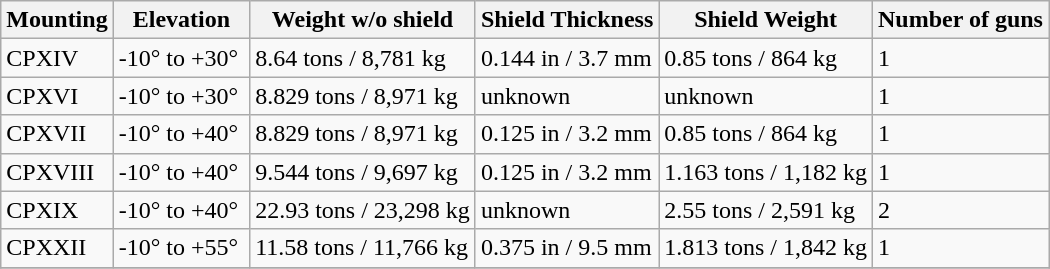<table class="wikitable">
<tr>
<th>Mounting</th>
<th>Elevation</th>
<th>Weight w/o shield</th>
<th>Shield Thickness</th>
<th>Shield Weight</th>
<th>Number of guns</th>
</tr>
<tr>
<td>CPXIV</td>
<td>-10° to +30° </td>
<td>8.64 tons / 8,781 kg</td>
<td>0.144 in / 3.7 mm</td>
<td>0.85 tons / 864 kg</td>
<td>1</td>
</tr>
<tr>
<td>CPXVI</td>
<td>-10° to +30° </td>
<td>8.829 tons / 8,971 kg</td>
<td>unknown</td>
<td>unknown</td>
<td>1</td>
</tr>
<tr>
<td>CPXVII</td>
<td>-10° to +40° </td>
<td>8.829 tons / 8,971 kg</td>
<td>0.125 in / 3.2 mm</td>
<td>0.85 tons / 864 kg</td>
<td>1</td>
</tr>
<tr>
<td>CPXVIII</td>
<td>-10° to +40° </td>
<td>9.544 tons / 9,697 kg</td>
<td>0.125 in / 3.2 mm</td>
<td>1.163 tons / 1,182 kg</td>
<td>1</td>
</tr>
<tr>
<td>CPXIX</td>
<td>-10° to +40° </td>
<td>22.93 tons / 23,298 kg</td>
<td>unknown</td>
<td>2.55 tons / 2,591 kg</td>
<td>2</td>
</tr>
<tr>
<td>CPXXII</td>
<td>-10° to +55° </td>
<td>11.58 tons / 11,766 kg</td>
<td>0.375 in / 9.5 mm</td>
<td>1.813 tons / 1,842 kg</td>
<td>1</td>
</tr>
<tr>
</tr>
</table>
